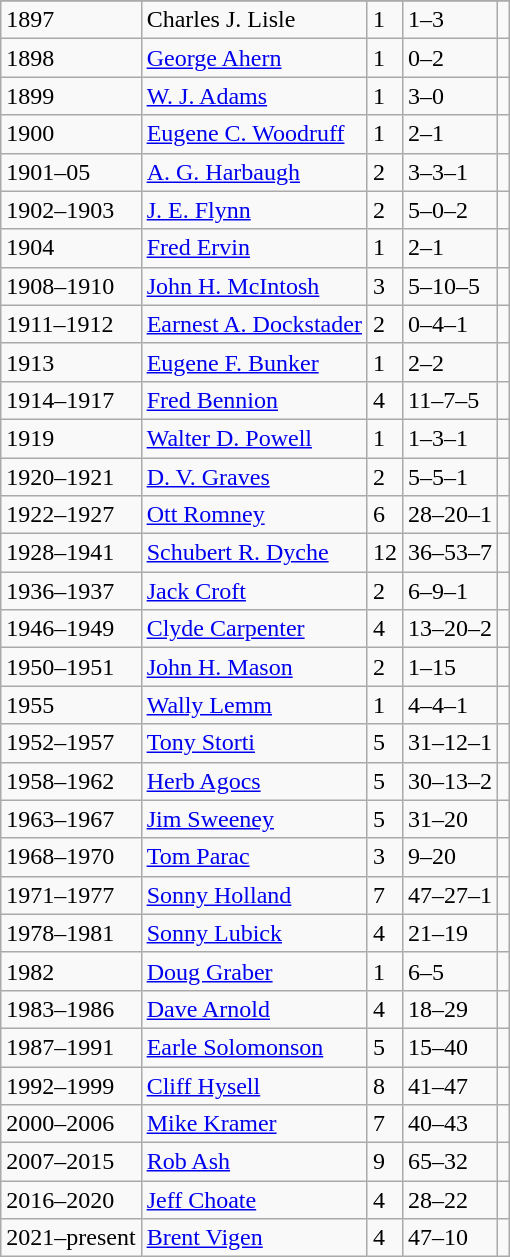<table class="wikitable">
<tr>
</tr>
<tr>
<td>1897</td>
<td>Charles J. Lisle</td>
<td>1</td>
<td>1–3</td>
<td></td>
</tr>
<tr>
<td>1898</td>
<td><a href='#'>George Ahern</a></td>
<td>1</td>
<td>0–2</td>
<td></td>
</tr>
<tr>
<td>1899</td>
<td><a href='#'>W. J. Adams</a></td>
<td>1</td>
<td>3–0</td>
<td></td>
</tr>
<tr>
<td>1900</td>
<td><a href='#'>Eugene C. Woodruff</a></td>
<td>1</td>
<td>2–1</td>
<td></td>
</tr>
<tr>
<td>1901–05</td>
<td><a href='#'>A. G. Harbaugh</a></td>
<td>2</td>
<td>3–3–1</td>
<td></td>
</tr>
<tr>
<td>1902–1903</td>
<td><a href='#'>J. E. Flynn</a></td>
<td>2</td>
<td>5–0–2</td>
<td></td>
</tr>
<tr>
<td>1904</td>
<td><a href='#'>Fred Ervin</a></td>
<td>1</td>
<td>2–1</td>
<td></td>
</tr>
<tr>
<td>1908–1910</td>
<td><a href='#'>John H. McIntosh</a></td>
<td>3</td>
<td>5–10–5</td>
<td></td>
</tr>
<tr>
<td>1911–1912</td>
<td><a href='#'>Earnest A. Dockstader</a></td>
<td>2</td>
<td>0–4–1</td>
<td></td>
</tr>
<tr>
<td>1913</td>
<td><a href='#'>Eugene F. Bunker</a></td>
<td>1</td>
<td>2–2</td>
<td></td>
</tr>
<tr>
<td>1914–1917</td>
<td><a href='#'>Fred Bennion</a></td>
<td>4</td>
<td>11–7–5</td>
<td></td>
</tr>
<tr>
<td>1919</td>
<td><a href='#'>Walter D. Powell</a></td>
<td>1</td>
<td>1–3–1</td>
<td></td>
</tr>
<tr>
<td>1920–1921</td>
<td><a href='#'>D. V. Graves</a></td>
<td>2</td>
<td>5–5–1</td>
<td></td>
</tr>
<tr>
<td>1922–1927</td>
<td><a href='#'>Ott Romney</a></td>
<td>6</td>
<td>28–20–1</td>
<td></td>
</tr>
<tr>
<td>1928–1941</td>
<td><a href='#'>Schubert R. Dyche</a></td>
<td>12</td>
<td>36–53–7</td>
<td></td>
</tr>
<tr>
<td>1936–1937</td>
<td><a href='#'>Jack Croft</a></td>
<td>2</td>
<td>6–9–1</td>
<td></td>
</tr>
<tr>
<td>1946–1949</td>
<td><a href='#'>Clyde Carpenter</a></td>
<td>4</td>
<td>13–20–2</td>
<td></td>
</tr>
<tr>
<td>1950–1951</td>
<td><a href='#'>John H. Mason</a></td>
<td>2</td>
<td>1–15</td>
<td></td>
</tr>
<tr>
<td>1955</td>
<td><a href='#'>Wally Lemm</a></td>
<td>1</td>
<td>4–4–1</td>
<td></td>
</tr>
<tr>
<td>1952–1957</td>
<td><a href='#'>Tony Storti</a></td>
<td>5</td>
<td>31–12–1</td>
<td></td>
</tr>
<tr>
<td>1958–1962</td>
<td><a href='#'>Herb Agocs</a></td>
<td>5</td>
<td>30–13–2</td>
<td></td>
</tr>
<tr>
<td>1963–1967</td>
<td><a href='#'>Jim Sweeney</a></td>
<td>5</td>
<td>31–20</td>
<td></td>
</tr>
<tr>
<td>1968–1970</td>
<td><a href='#'>Tom Parac</a></td>
<td>3</td>
<td>9–20</td>
<td></td>
</tr>
<tr>
<td>1971–1977</td>
<td><a href='#'>Sonny Holland</a></td>
<td>7</td>
<td>47–27–1</td>
<td></td>
</tr>
<tr>
<td>1978–1981</td>
<td><a href='#'>Sonny Lubick</a></td>
<td>4</td>
<td>21–19</td>
<td></td>
</tr>
<tr>
<td>1982</td>
<td><a href='#'>Doug Graber</a></td>
<td>1</td>
<td>6–5</td>
<td></td>
</tr>
<tr>
<td>1983–1986</td>
<td><a href='#'>Dave Arnold</a></td>
<td>4</td>
<td>18–29</td>
<td></td>
</tr>
<tr>
<td>1987–1991</td>
<td><a href='#'>Earle Solomonson</a></td>
<td>5</td>
<td>15–40</td>
<td></td>
</tr>
<tr>
<td>1992–1999</td>
<td><a href='#'>Cliff Hysell</a></td>
<td>8</td>
<td>41–47</td>
<td></td>
</tr>
<tr>
<td>2000–2006</td>
<td><a href='#'>Mike Kramer</a></td>
<td>7</td>
<td>40–43</td>
<td></td>
</tr>
<tr>
<td>2007–2015</td>
<td><a href='#'>Rob Ash</a></td>
<td>9</td>
<td>65–32</td>
<td></td>
</tr>
<tr>
<td>2016–2020</td>
<td><a href='#'>Jeff Choate</a></td>
<td>4</td>
<td>28–22</td>
<td></td>
</tr>
<tr>
<td>2021–present</td>
<td><a href='#'>Brent Vigen</a></td>
<td>4</td>
<td>47–10</td>
<td></td>
</tr>
</table>
